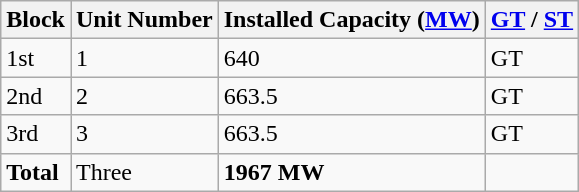<table class="wikitable">
<tr>
<th>Block</th>
<th>Unit Number</th>
<th>Installed Capacity (<a href='#'>MW</a>)</th>
<th><a href='#'>GT</a> / <a href='#'>ST</a></th>
</tr>
<tr>
<td>1st</td>
<td>1</td>
<td>640</td>
<td>GT</td>
</tr>
<tr>
<td>2nd</td>
<td>2</td>
<td>663.5</td>
<td>GT</td>
</tr>
<tr>
<td>3rd</td>
<td>3</td>
<td>663.5</td>
<td>GT</td>
</tr>
<tr>
<td><strong>Total</strong></td>
<td>Three</td>
<td><strong>1967 MW</strong></td>
<td></td>
</tr>
</table>
